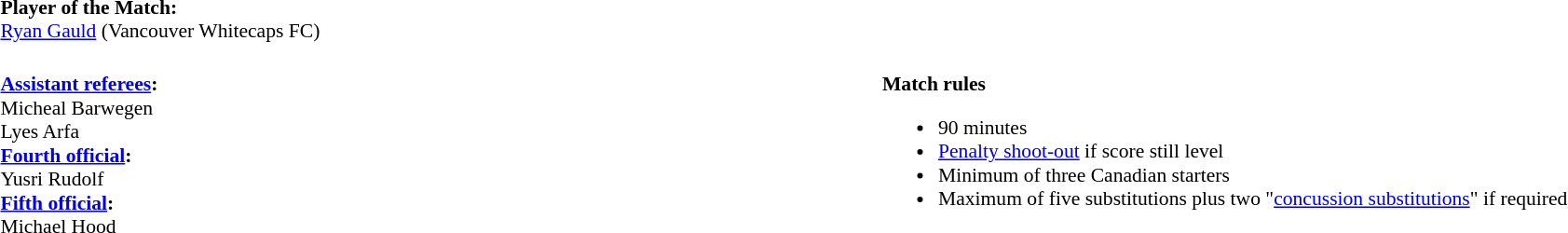<table width=100% style="font-size:90%">
<tr>
<td><br><strong>Player of the Match:</strong>
<br><a href='#'>Ryan Gauld</a> (Vancouver Whitecaps FC)</td>
</tr>
<tr>
<td style="width:50%; vertical-align:top;"><br><strong><a href='#'>Assistant referees</a>:</strong>
<br>Micheal Barwegen
<br>Lyes Arfa
<br><strong><a href='#'>Fourth official</a>:</strong>
<br>Yusri Rudolf
<br><strong><a href='#'>Fifth official</a>:</strong>
<br>Michael Hood</td>
<td style="width:60%;vertical-align:top"><br><strong>Match rules</strong><ul><li>90 minutes</li><li><a href='#'>Penalty shoot-out</a> if score still level</li><li>Minimum of three Canadian starters</li><li>Maximum of five substitutions plus two "<a href='#'>concussion substitutions</a>" if required</li></ul></td>
</tr>
</table>
